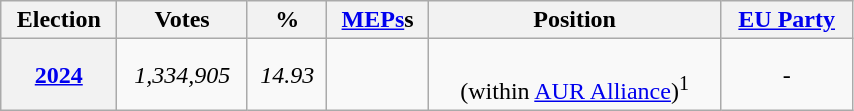<table class=wikitable style="text-align: center;" width=45%>
<tr>
<th>Election</th>
<th>Votes</th>
<th>%</th>
<th><a href='#'>MEPs</a>s</th>
<th>Position</th>
<th><a href='#'>EU Party</a></th>
</tr>
<tr style="text-align:center;">
<th><a href='#'>2024</a></th>
<td align=center><em>1,334,905</em></td>
<td align=center><em>14.93</em></td>
<td></td>
<td><br>(within <a href='#'>AUR Alliance</a>)<sup>1</sup></td>
<td>-</td>
</tr>
</table>
